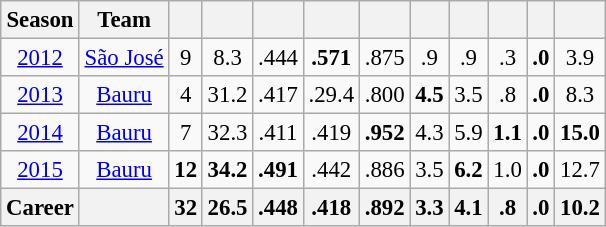<table class="wikitable sortable" style="font-size:95%; text-align:center;">
<tr>
<th>Season</th>
<th>Team</th>
<th></th>
<th></th>
<th></th>
<th></th>
<th></th>
<th></th>
<th></th>
<th></th>
<th></th>
<th></th>
</tr>
<tr>
<td><a href='#'>2012</a></td>
<td><a href='#'>São José</a></td>
<td>9</td>
<td>8.3</td>
<td>.444</td>
<td><strong>.571</strong></td>
<td>.875</td>
<td>.9</td>
<td>.9</td>
<td>.3</td>
<td><strong>.0</strong></td>
<td>3.9</td>
</tr>
<tr>
<td><a href='#'>2013</a></td>
<td><a href='#'>Bauru</a></td>
<td>4</td>
<td>31.2</td>
<td>.417</td>
<td>.29.4</td>
<td>.800</td>
<td><strong>4.5</strong></td>
<td>3.5</td>
<td>.8</td>
<td><strong>.0</strong></td>
<td>8.3</td>
</tr>
<tr>
<td><a href='#'>2014</a></td>
<td><a href='#'>Bauru</a></td>
<td>7</td>
<td>32.3</td>
<td>.411</td>
<td>.419</td>
<td><strong>.952</strong></td>
<td>4.3</td>
<td>5.9</td>
<td><strong>1.1</strong></td>
<td><strong>.0</strong></td>
<td><strong>15.0</strong></td>
</tr>
<tr>
<td><a href='#'>2015</a></td>
<td><a href='#'>Bauru</a></td>
<td><strong>12</strong></td>
<td><strong>34.2</strong></td>
<td><strong>.491</strong></td>
<td>.442</td>
<td>.886</td>
<td>3.5</td>
<td><strong>6.2</strong></td>
<td>1.0</td>
<td><strong>.0</strong></td>
<td>12.7</td>
</tr>
<tr>
<th>Career</th>
<th></th>
<th>32</th>
<th>26.5</th>
<th>.448</th>
<th>.418</th>
<th>.892</th>
<th>3.3</th>
<th>4.1</th>
<th>.8</th>
<th>.0</th>
<th>10.2</th>
</tr>
</table>
